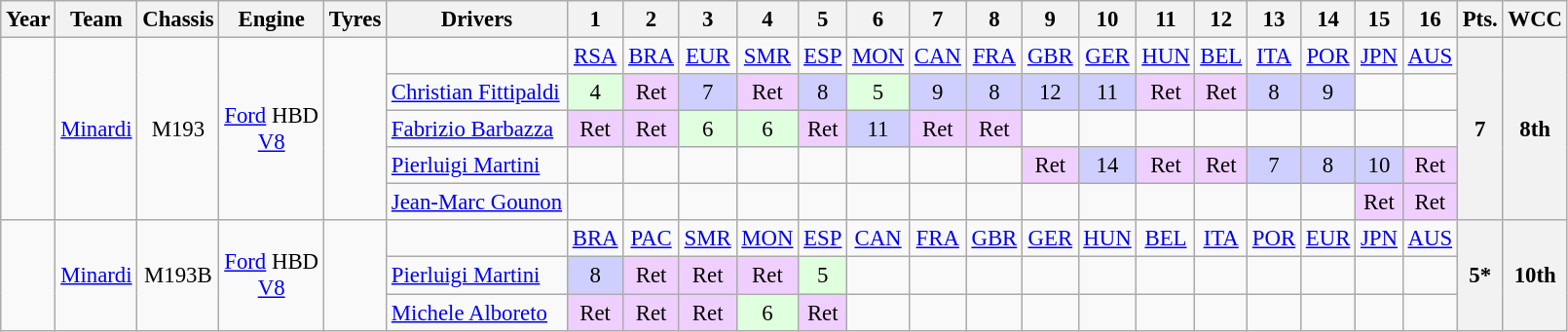<table class="wikitable" style="text-align:center; font-size:95%">
<tr>
<th>Year</th>
<th>Team</th>
<th>Chassis</th>
<th>Engine</th>
<th>Tyres</th>
<th>Drivers</th>
<th>1</th>
<th>2</th>
<th>3</th>
<th>4</th>
<th>5</th>
<th>6</th>
<th>7</th>
<th>8</th>
<th>9</th>
<th>10</th>
<th>11</th>
<th>12</th>
<th>13</th>
<th>14</th>
<th>15</th>
<th>16</th>
<th>Pts.</th>
<th>WCC</th>
</tr>
<tr>
<td rowspan="5"></td>
<td rowspan="5"><a href='#'>Minardi</a></td>
<td rowspan="5">M193</td>
<td rowspan="5"><a href='#'>Ford</a> HBD<br><a href='#'>V8</a></td>
<td rowspan="5"></td>
<td></td>
<td><a href='#'>RSA</a></td>
<td><a href='#'>BRA</a></td>
<td><a href='#'>EUR</a></td>
<td><a href='#'>SMR</a></td>
<td><a href='#'>ESP</a></td>
<td><a href='#'>MON</a></td>
<td><a href='#'>CAN</a></td>
<td><a href='#'>FRA</a></td>
<td><a href='#'>GBR</a></td>
<td><a href='#'>GER</a></td>
<td><a href='#'>HUN</a></td>
<td><a href='#'>BEL</a></td>
<td><a href='#'>ITA</a></td>
<td><a href='#'>POR</a></td>
<td><a href='#'>JPN</a></td>
<td><a href='#'>AUS</a></td>
<th rowspan="5">7</th>
<th rowspan="5">8th</th>
</tr>
<tr>
<td align="left"><a href='#'>Christian Fittipaldi</a></td>
<td style="background:#dfffdf;">4</td>
<td style="background:#efcfff;">Ret</td>
<td style="background:#cfcfff;">7</td>
<td style="background:#efcfff;">Ret</td>
<td style="background:#cfcfff;">8</td>
<td style="background:#dfffdf;">5</td>
<td style="background:#cfcfff;">9</td>
<td style="background:#cfcfff;">8</td>
<td style="background:#cfcfff;">12</td>
<td style="background:#cfcfff;">11</td>
<td style="background:#efcfff;">Ret</td>
<td style="background:#efcfff;">Ret</td>
<td style="background:#cfcfff;">8</td>
<td style="background:#cfcfff;">9</td>
<td></td>
<td></td>
</tr>
<tr>
<td align="left"><a href='#'>Fabrizio Barbazza</a></td>
<td style="background:#efcfff;">Ret</td>
<td style="background:#efcfff;">Ret</td>
<td style="background:#dfffdf;">6</td>
<td style="background:#dfffdf;">6</td>
<td style="background:#efcfff;">Ret</td>
<td style="background:#cfcfff;">11</td>
<td style="background:#efcfff;">Ret</td>
<td style="background:#efcfff;">Ret</td>
<td></td>
<td></td>
<td></td>
<td></td>
<td></td>
<td></td>
<td></td>
<td></td>
</tr>
<tr>
<td align="left"><a href='#'>Pierluigi Martini</a></td>
<td></td>
<td></td>
<td></td>
<td></td>
<td></td>
<td></td>
<td></td>
<td></td>
<td style="background:#efcfff;">Ret</td>
<td style="background:#cfcfff;">14</td>
<td style="background:#efcfff;">Ret</td>
<td style="background:#efcfff;">Ret</td>
<td style="background:#cfcfff;">7</td>
<td style="background:#cfcfff;">8</td>
<td style="background:#cfcfff;">10</td>
<td style="background:#efcfff;">Ret</td>
</tr>
<tr>
<td align="left"><a href='#'>Jean-Marc Gounon</a></td>
<td></td>
<td></td>
<td></td>
<td></td>
<td></td>
<td></td>
<td></td>
<td></td>
<td></td>
<td></td>
<td></td>
<td></td>
<td></td>
<td></td>
<td style="background:#efcfff;">Ret</td>
<td style="background:#efcfff;">Ret</td>
</tr>
<tr>
<td rowspan="3"></td>
<td rowspan="3"><a href='#'>Minardi</a></td>
<td rowspan="3">M193B</td>
<td rowspan="3"><a href='#'>Ford</a> HBD<br><a href='#'>V8</a></td>
<td rowspan="3"></td>
<td></td>
<td><a href='#'>BRA</a></td>
<td><a href='#'>PAC</a></td>
<td><a href='#'>SMR</a></td>
<td><a href='#'>MON</a></td>
<td><a href='#'>ESP</a></td>
<td><a href='#'>CAN</a></td>
<td><a href='#'>FRA</a></td>
<td><a href='#'>GBR</a></td>
<td><a href='#'>GER</a></td>
<td><a href='#'>HUN</a></td>
<td><a href='#'>BEL</a></td>
<td><a href='#'>ITA</a></td>
<td><a href='#'>POR</a></td>
<td><a href='#'>EUR</a></td>
<td><a href='#'>JPN</a></td>
<td><a href='#'>AUS</a></td>
<th rowspan="3">5*</th>
<th rowspan="3">10th</th>
</tr>
<tr>
<td align="left"><a href='#'>Pierluigi Martini</a></td>
<td style="background:#cfcfff;">8</td>
<td style="background:#efcfff;">Ret</td>
<td style="background:#efcfff;">Ret</td>
<td style="background:#efcfff;">Ret</td>
<td style="background:#dfffdf;">5</td>
<td></td>
<td></td>
<td></td>
<td></td>
<td></td>
<td></td>
<td></td>
<td></td>
<td></td>
<td></td>
<td></td>
</tr>
<tr>
<td align="left"><a href='#'>Michele Alboreto</a></td>
<td style="background:#efcfff;">Ret</td>
<td style="background:#efcfff;">Ret</td>
<td style="background:#efcfff;">Ret</td>
<td style="background:#dfffdf;">6</td>
<td style="background:#efcfff;">Ret</td>
<td></td>
<td></td>
<td></td>
<td></td>
<td></td>
<td></td>
<td></td>
<td></td>
<td></td>
<td></td>
<td></td>
</tr>
</table>
